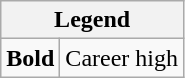<table class="wikitable mw-collapsible mw-collapsed">
<tr>
<th colspan="2">Legend</th>
</tr>
<tr>
<td><strong>Bold</strong></td>
<td>Career high</td>
</tr>
</table>
